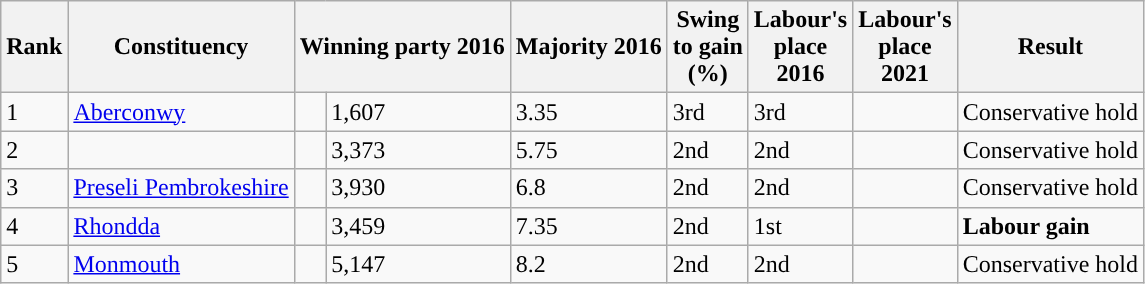<table class="wikitable">
<tr>
<th>Rank</th>
<th>Constituency</th>
<th colspan=2>Winning party 2016</th>
<th>Majority 2016</th>
<th>Swing<br>to gain<br>(%)</th>
<th>Labour's<br>place<br>2016</th>
<th>Labour's<br>place<br>2021</th>
<th colspan=2>Result</th>
</tr>
<tr>
<td>1</td>
<td><a href='#'>Aberconwy</a></td>
<td></td>
<td>1,607</td>
<td>3.35</td>
<td>3rd</td>
<td>3rd</td>
<td style="background-color: "></td>
<td>Conservative hold</td>
</tr>
<tr>
<td>2</td>
<td></td>
<td></td>
<td>3,373</td>
<td>5.75</td>
<td>2nd</td>
<td>2nd</td>
<td style="background-color: "></td>
<td>Conservative hold</td>
</tr>
<tr>
<td>3</td>
<td><a href='#'>Preseli Pembrokeshire</a></td>
<td></td>
<td>3,930</td>
<td>6.8</td>
<td>2nd</td>
<td>2nd</td>
<td style="background-color: "></td>
<td>Conservative hold</td>
</tr>
<tr>
<td>4</td>
<td><a href='#'>Rhondda</a></td>
<td></td>
<td>3,459</td>
<td>7.35</td>
<td>2nd</td>
<td>1st</td>
<td style="background-color: "></td>
<td><strong>Labour gain</strong></td>
</tr>
<tr>
<td>5</td>
<td><a href='#'>Monmouth</a></td>
<td></td>
<td>5,147</td>
<td>8.2</td>
<td>2nd</td>
<td>2nd</td>
<td style="background-color: "></td>
<td>Conservative hold</td>
</tr>
</table>
